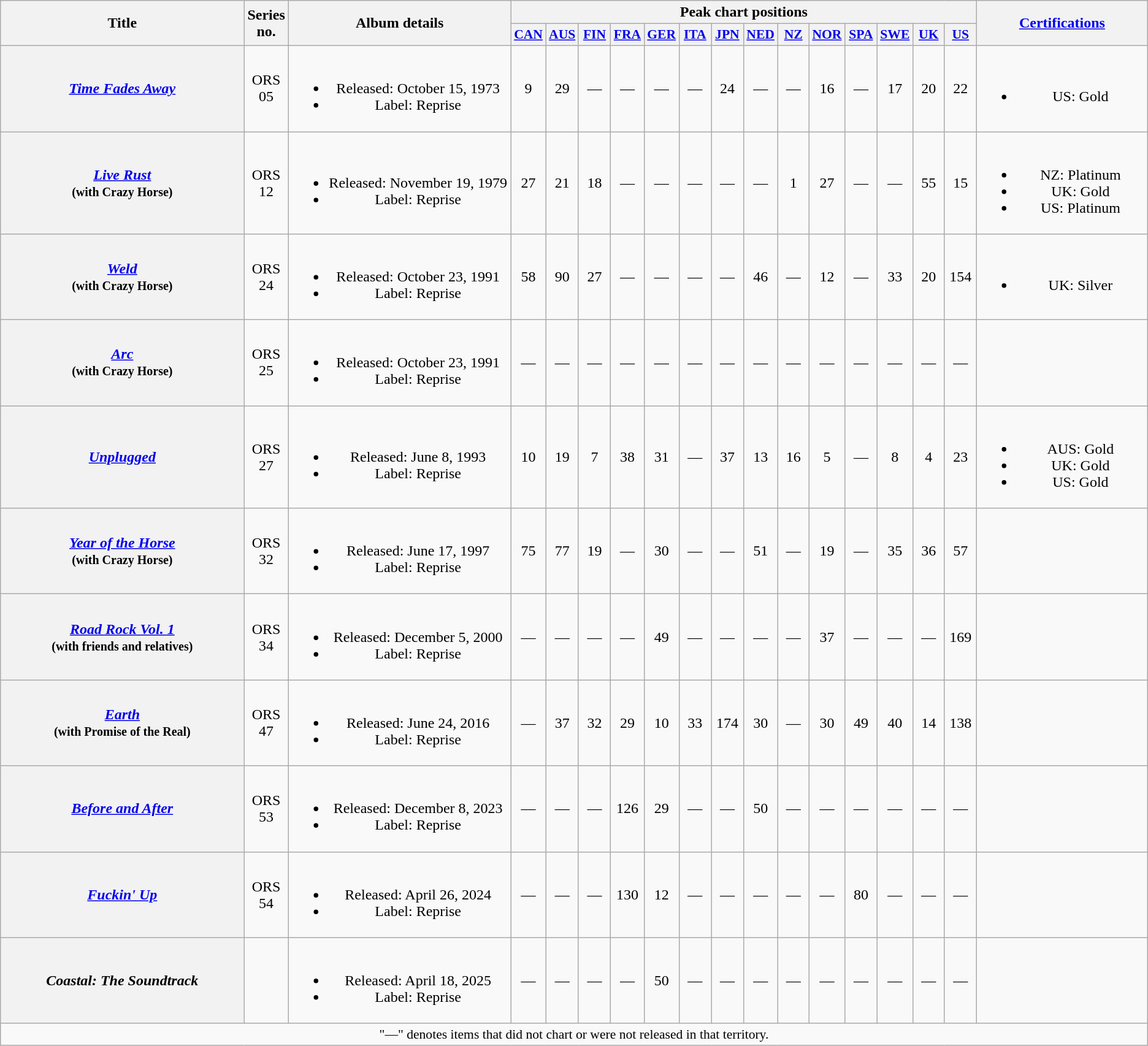<table class="wikitable plainrowheaders" style="text-align:center;">
<tr>
<th scope="col" rowspan="2" style="width:18em;">Title</th>
<th rowspan="2">Series no.</th>
<th scope="col" rowspan="2" style="width:16em;">Album details</th>
<th scope="col" colspan="14">Peak chart positions</th>
<th rowspan="2" style="width:12em;"><a href='#'>Certifications</a></th>
</tr>
<tr>
<th style="width:2em;font-size:90%;"><a href='#'>CAN</a><br></th>
<th style="width:2em;font-size:90%;"><a href='#'>AUS</a><br></th>
<th style="width:2em;font-size:90%;"><a href='#'>FIN</a><br></th>
<th style="width:2em;font-size:90%;"><a href='#'>FRA</a><br></th>
<th style="width:2em;font-size:90%;"><a href='#'>GER</a><br></th>
<th style="width:2em;font-size:90%;"><a href='#'>ITA</a><br></th>
<th style="width:2em;font-size:90%;"><a href='#'>JPN</a><br></th>
<th style="width:2em;font-size:90%;"><a href='#'>NED</a><br></th>
<th style="width:2em;font-size:90%;"><a href='#'>NZ</a><br></th>
<th style="width:2em;font-size:90%;"><a href='#'>NOR</a><br></th>
<th style="width:2em;font-size:90%;"><a href='#'>SPA</a><br></th>
<th style="width:2em;font-size:90%;"><a href='#'>SWE</a><br></th>
<th style="width:2em;font-size:90%;"><a href='#'>UK</a><br></th>
<th style="width:2em;font-size:90%;"><a href='#'>US</a><br></th>
</tr>
<tr>
<th scope="row"><em><a href='#'>Time Fades Away</a></em></th>
<td>ORS 05</td>
<td><br><ul><li>Released: October 15, 1973</li><li>Label: Reprise</li></ul></td>
<td>9</td>
<td>29</td>
<td>—</td>
<td>—</td>
<td>—</td>
<td>—</td>
<td>24</td>
<td>—</td>
<td>—</td>
<td>16</td>
<td>—</td>
<td>17</td>
<td>20</td>
<td>22</td>
<td><br><ul><li>US: Gold</li></ul></td>
</tr>
<tr>
<th scope="row"><em><a href='#'>Live Rust</a></em> <br><small>(with Crazy Horse)</small></th>
<td>ORS 12</td>
<td><br><ul><li>Released: November 19, 1979</li><li>Label: Reprise</li></ul></td>
<td>27</td>
<td>21</td>
<td>18</td>
<td>—</td>
<td>—</td>
<td>—</td>
<td>—</td>
<td>—</td>
<td>1</td>
<td>27</td>
<td>—</td>
<td>—</td>
<td>55</td>
<td>15</td>
<td><br><ul><li>NZ: Platinum</li><li>UK: Gold</li><li>US: Platinum</li></ul></td>
</tr>
<tr>
<th scope="row"><em><a href='#'>Weld</a></em> <br><small>(with Crazy Horse)</small></th>
<td>ORS 24</td>
<td><br><ul><li>Released: October 23, 1991</li><li>Label: Reprise</li></ul></td>
<td>58</td>
<td>90</td>
<td>27</td>
<td>—</td>
<td>—</td>
<td>—</td>
<td>—</td>
<td>46</td>
<td>—</td>
<td>12</td>
<td>—</td>
<td>33</td>
<td>20</td>
<td>154</td>
<td><br><ul><li>UK: Silver</li></ul></td>
</tr>
<tr>
<th scope="row"><em><a href='#'>Arc</a></em> <br><small>(with Crazy Horse)</small></th>
<td>ORS 25</td>
<td><br><ul><li>Released: October 23, 1991</li><li>Label: Reprise</li></ul></td>
<td>—</td>
<td>—</td>
<td>—</td>
<td>—</td>
<td>—</td>
<td>—</td>
<td>—</td>
<td>—</td>
<td>—</td>
<td>—</td>
<td>—</td>
<td>—</td>
<td>—</td>
<td>—</td>
<td></td>
</tr>
<tr>
<th scope="row"><em><a href='#'>Unplugged</a></em></th>
<td>ORS 27</td>
<td><br><ul><li>Released: June 8, 1993</li><li>Label: Reprise</li></ul></td>
<td>10</td>
<td>19</td>
<td>7</td>
<td>38</td>
<td>31</td>
<td>—</td>
<td>37</td>
<td>13</td>
<td>16</td>
<td>5</td>
<td>—</td>
<td>8</td>
<td>4</td>
<td>23</td>
<td><br><ul><li>AUS: Gold</li><li>UK: Gold</li><li>US: Gold</li></ul></td>
</tr>
<tr>
<th scope="row"><em><a href='#'>Year of the Horse</a></em> <br><small>(with Crazy Horse)</small></th>
<td>ORS 32</td>
<td><br><ul><li>Released: June 17, 1997</li><li>Label: Reprise</li></ul></td>
<td>75</td>
<td>77</td>
<td>19</td>
<td>—</td>
<td>30</td>
<td>—</td>
<td>—</td>
<td>51</td>
<td>—</td>
<td>19</td>
<td>—</td>
<td>35</td>
<td>36</td>
<td>57</td>
<td></td>
</tr>
<tr>
<th scope="row"><em><a href='#'>Road Rock Vol. 1</a></em> <br><small>(with friends and relatives)</small></th>
<td>ORS 34</td>
<td><br><ul><li>Released: December 5, 2000</li><li>Label: Reprise</li></ul></td>
<td>—</td>
<td>—</td>
<td>—</td>
<td>—</td>
<td>49</td>
<td>—</td>
<td>—</td>
<td>—</td>
<td>—</td>
<td>37</td>
<td>—</td>
<td>—</td>
<td>—</td>
<td>169</td>
<td></td>
</tr>
<tr>
<th scope="row"><em><a href='#'>Earth</a></em><br><small>(with Promise of the Real)</small></th>
<td>ORS 47</td>
<td><br><ul><li>Released: June 24, 2016</li><li>Label: Reprise</li></ul></td>
<td>—</td>
<td>37</td>
<td>32</td>
<td>29</td>
<td>10</td>
<td>33</td>
<td>174</td>
<td>30</td>
<td>—</td>
<td>30</td>
<td>49</td>
<td>40</td>
<td>14</td>
<td>138</td>
<td></td>
</tr>
<tr>
<th scope="row"><em><a href='#'>Before and After</a></em></th>
<td>ORS 53</td>
<td><br><ul><li>Released: December 8, 2023</li><li>Label: Reprise</li></ul></td>
<td>—</td>
<td>—</td>
<td>—</td>
<td>126</td>
<td>29</td>
<td>—</td>
<td>—</td>
<td>50</td>
<td>—</td>
<td>—</td>
<td>—</td>
<td>—</td>
<td>—</td>
<td>—</td>
<td></td>
</tr>
<tr>
<th scope="row"><em><a href='#'>Fuckin' Up</a></em> <br></th>
<td>ORS 54</td>
<td><br><ul><li>Released: April 26, 2024</li><li>Label: Reprise</li></ul></td>
<td>—</td>
<td>—</td>
<td>—</td>
<td>130</td>
<td>12</td>
<td>—</td>
<td>—</td>
<td>—</td>
<td>—</td>
<td>—</td>
<td>80</td>
<td>—</td>
<td>—</td>
<td>—</td>
<td></td>
</tr>
<tr>
<th scope="row"><em>Coastal: The Soundtrack</em></th>
<td></td>
<td><br><ul><li>Released: April 18, 2025</li><li>Label: Reprise</li></ul></td>
<td>—</td>
<td>—</td>
<td>—</td>
<td>—</td>
<td>50</td>
<td>—</td>
<td>—</td>
<td>—</td>
<td>—</td>
<td>—</td>
<td>—</td>
<td>—</td>
<td>—</td>
<td>—</td>
<td></td>
</tr>
<tr>
<td colspan="20" align="center" style="font-size:90%">"—" denotes items that did not chart or were not released in that territory.</td>
</tr>
</table>
